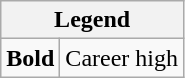<table class="wikitable mw-collapsible mw-collapsed">
<tr>
<th colspan="2">Legend</th>
</tr>
<tr>
<td><strong>Bold</strong></td>
<td>Career high</td>
</tr>
</table>
